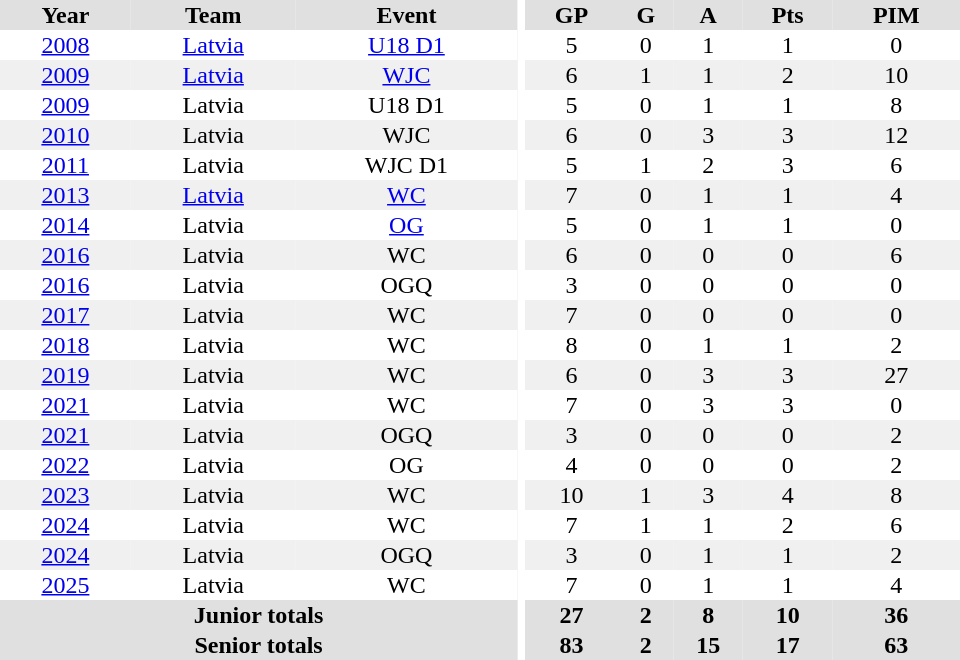<table border="0" cellpadding="1" cellspacing="0" ID="Table3" style="text-align:center; width:40em">
<tr ALIGN="center" bgcolor="#e0e0e0">
<th>Year</th>
<th>Team</th>
<th>Event</th>
<th rowspan="102" bgcolor="#ffffff"></th>
<th>GP</th>
<th>G</th>
<th>A</th>
<th>Pts</th>
<th>PIM</th>
</tr>
<tr>
<td><a href='#'>2008</a></td>
<td><a href='#'>Latvia</a></td>
<td><a href='#'>U18 D1</a></td>
<td>5</td>
<td>0</td>
<td>1</td>
<td>1</td>
<td>0</td>
</tr>
<tr bgcolor="#f0f0f0">
<td><a href='#'>2009</a></td>
<td><a href='#'>Latvia</a></td>
<td><a href='#'>WJC</a></td>
<td>6</td>
<td>1</td>
<td>1</td>
<td>2</td>
<td>10</td>
</tr>
<tr>
<td><a href='#'>2009</a></td>
<td>Latvia</td>
<td>U18 D1</td>
<td>5</td>
<td>0</td>
<td>1</td>
<td>1</td>
<td>8</td>
</tr>
<tr bgcolor="#f0f0f0">
<td><a href='#'>2010</a></td>
<td>Latvia</td>
<td>WJC</td>
<td>6</td>
<td>0</td>
<td>3</td>
<td>3</td>
<td>12</td>
</tr>
<tr>
<td><a href='#'>2011</a></td>
<td>Latvia</td>
<td>WJC D1</td>
<td>5</td>
<td>1</td>
<td>2</td>
<td>3</td>
<td>6</td>
</tr>
<tr bgcolor="#f0f0f0">
<td><a href='#'>2013</a></td>
<td><a href='#'>Latvia</a></td>
<td><a href='#'>WC</a></td>
<td>7</td>
<td>0</td>
<td>1</td>
<td>1</td>
<td>4</td>
</tr>
<tr>
<td><a href='#'>2014</a></td>
<td>Latvia</td>
<td><a href='#'>OG</a></td>
<td>5</td>
<td>0</td>
<td>1</td>
<td>1</td>
<td>0</td>
</tr>
<tr bgcolor="#f0f0f0">
<td><a href='#'>2016</a></td>
<td>Latvia</td>
<td>WC</td>
<td>6</td>
<td>0</td>
<td>0</td>
<td>0</td>
<td>6</td>
</tr>
<tr>
<td><a href='#'>2016</a></td>
<td>Latvia</td>
<td>OGQ</td>
<td>3</td>
<td>0</td>
<td>0</td>
<td>0</td>
<td>0</td>
</tr>
<tr bgcolor="#f0f0f0">
<td><a href='#'>2017</a></td>
<td>Latvia</td>
<td>WC</td>
<td>7</td>
<td>0</td>
<td>0</td>
<td>0</td>
<td>0</td>
</tr>
<tr>
<td><a href='#'>2018</a></td>
<td>Latvia</td>
<td>WC</td>
<td>8</td>
<td>0</td>
<td>1</td>
<td>1</td>
<td>2</td>
</tr>
<tr bgcolor="#f0f0f0">
<td><a href='#'>2019</a></td>
<td>Latvia</td>
<td>WC</td>
<td>6</td>
<td>0</td>
<td>3</td>
<td>3</td>
<td>27</td>
</tr>
<tr>
<td><a href='#'>2021</a></td>
<td>Latvia</td>
<td>WC</td>
<td>7</td>
<td>0</td>
<td>3</td>
<td>3</td>
<td>0</td>
</tr>
<tr bgcolor="#f0f0f0">
<td><a href='#'>2021</a></td>
<td>Latvia</td>
<td>OGQ</td>
<td>3</td>
<td>0</td>
<td>0</td>
<td>0</td>
<td>2</td>
</tr>
<tr>
<td><a href='#'>2022</a></td>
<td>Latvia</td>
<td>OG</td>
<td>4</td>
<td>0</td>
<td>0</td>
<td>0</td>
<td>2</td>
</tr>
<tr bgcolor="#f0f0f0">
<td><a href='#'>2023</a></td>
<td>Latvia</td>
<td>WC</td>
<td>10</td>
<td>1</td>
<td>3</td>
<td>4</td>
<td>8</td>
</tr>
<tr>
<td><a href='#'>2024</a></td>
<td>Latvia</td>
<td>WC</td>
<td>7</td>
<td>1</td>
<td>1</td>
<td>2</td>
<td>6</td>
</tr>
<tr bgcolor="#f0f0f0">
<td><a href='#'>2024</a></td>
<td>Latvia</td>
<td>OGQ</td>
<td>3</td>
<td>0</td>
<td>1</td>
<td>1</td>
<td>2</td>
</tr>
<tr>
<td><a href='#'>2025</a></td>
<td>Latvia</td>
<td>WC</td>
<td>7</td>
<td>0</td>
<td>1</td>
<td>1</td>
<td>4</td>
</tr>
<tr bgcolor="#e0e0e0">
<th colspan=3>Junior totals</th>
<th>27</th>
<th>2</th>
<th>8</th>
<th>10</th>
<th>36</th>
</tr>
<tr bgcolor="#e0e0e0">
<th colspan=3>Senior totals</th>
<th>83</th>
<th>2</th>
<th>15</th>
<th>17</th>
<th>63</th>
</tr>
</table>
